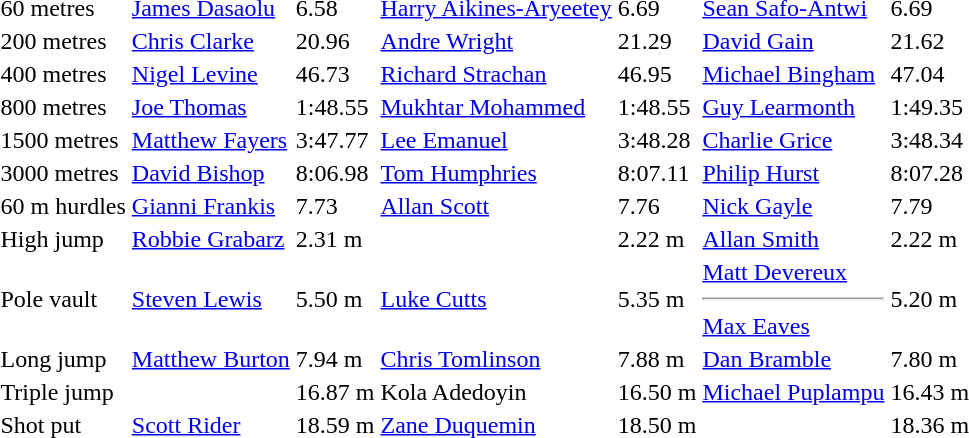<table>
<tr>
<td>60 metres</td>
<td><a href='#'>James Dasaolu</a></td>
<td>6.58</td>
<td><a href='#'>Harry Aikines-Aryeetey</a></td>
<td>6.69</td>
<td><a href='#'>Sean Safo-Antwi</a></td>
<td>6.69</td>
</tr>
<tr>
<td>200 metres</td>
<td><a href='#'>Chris Clarke</a></td>
<td>20.96</td>
<td><a href='#'>Andre Wright</a></td>
<td>21.29</td>
<td><a href='#'>David Gain</a></td>
<td>21.62</td>
</tr>
<tr>
<td>400 metres</td>
<td><a href='#'>Nigel Levine</a></td>
<td>46.73</td>
<td><a href='#'>Richard Strachan</a></td>
<td>46.95</td>
<td><a href='#'>Michael Bingham</a></td>
<td>47.04</td>
</tr>
<tr>
<td>800 metres</td>
<td><a href='#'>Joe Thomas</a></td>
<td>1:48.55</td>
<td><a href='#'>Mukhtar Mohammed</a></td>
<td>1:48.55</td>
<td><a href='#'>Guy Learmonth</a></td>
<td>1:49.35</td>
</tr>
<tr>
<td>1500 metres</td>
<td><a href='#'>Matthew Fayers</a></td>
<td>3:47.77</td>
<td><a href='#'>Lee Emanuel</a></td>
<td>3:48.28</td>
<td><a href='#'>Charlie Grice</a></td>
<td>3:48.34</td>
</tr>
<tr>
<td>3000 metres</td>
<td><a href='#'>David Bishop</a></td>
<td>8:06.98</td>
<td><a href='#'>Tom Humphries</a></td>
<td>8:07.11</td>
<td><a href='#'>Philip Hurst</a></td>
<td>8:07.28</td>
</tr>
<tr>
<td>60 m hurdles</td>
<td><a href='#'>Gianni Frankis</a></td>
<td>7.73</td>
<td><a href='#'>Allan Scott</a></td>
<td>7.76</td>
<td><a href='#'>Nick Gayle</a></td>
<td>7.79</td>
</tr>
<tr>
<td>High jump</td>
<td><a href='#'>Robbie Grabarz</a></td>
<td>2.31 m</td>
<td></td>
<td>2.22 m</td>
<td><a href='#'>Allan Smith</a></td>
<td>2.22 m</td>
</tr>
<tr>
<td>Pole vault</td>
<td><a href='#'>Steven Lewis</a></td>
<td>5.50 m</td>
<td><a href='#'>Luke Cutts</a></td>
<td>5.35 m</td>
<td><a href='#'>Matt Devereux</a><hr><a href='#'>Max Eaves</a></td>
<td>5.20 m</td>
</tr>
<tr>
<td>Long jump</td>
<td><a href='#'>Matthew Burton</a></td>
<td>7.94 m</td>
<td><a href='#'>Chris Tomlinson</a></td>
<td>7.88 m</td>
<td><a href='#'>Dan Bramble</a></td>
<td>7.80 m</td>
</tr>
<tr>
<td>Triple jump</td>
<td></td>
<td>16.87 m</td>
<td>Kola Adedoyin</td>
<td>16.50 m</td>
<td><a href='#'>Michael Puplampu</a></td>
<td>16.43 m</td>
</tr>
<tr>
<td>Shot put</td>
<td><a href='#'>Scott Rider</a></td>
<td>18.59 m</td>
<td><a href='#'>Zane Duquemin</a></td>
<td>18.50 m</td>
<td></td>
<td>18.36 m</td>
</tr>
</table>
